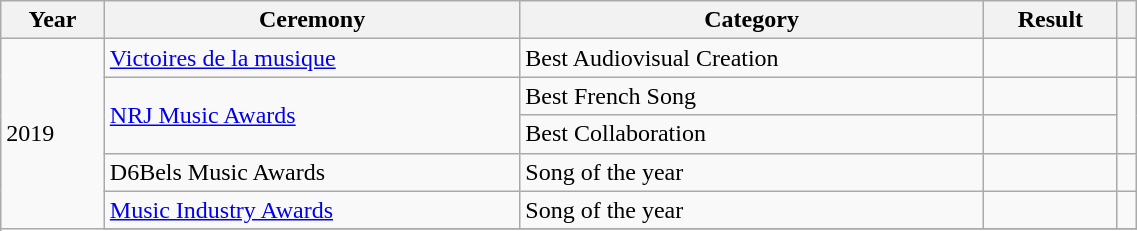<table class="wikitable sortable plainrowheaders" style="width: 60%;">
<tr>
<th scope="col">Year</th>
<th scope="col">Ceremony</th>
<th scope="col">Category</th>
<th scope="col">Result</th>
<th scope="col" class="unsortable"></th>
</tr>
<tr>
<td rowspan="6">2019</td>
<td><a href='#'>Victoires de la musique</a></td>
<td>Best Audiovisual Creation</td>
<td></td>
<td></td>
</tr>
<tr>
<td rowspan="2"><a href='#'>NRJ Music Awards</a></td>
<td>Best French Song</td>
<td></td>
<td rowspan="2"></td>
</tr>
<tr>
<td>Best Collaboration</td>
<td></td>
</tr>
<tr>
<td rowspan="1">D6Bels Music Awards</td>
<td>Song of the year</td>
<td></td>
<td></td>
</tr>
<tr>
<td><a href='#'>Music Industry Awards</a></td>
<td>Song of the year</td>
<td></td>
<td></td>
</tr>
<tr>
</tr>
</table>
